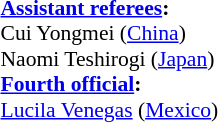<table width=50% style="font-size: 90%">
<tr>
<td><br><strong><a href='#'>Assistant referees</a>:</strong>
<br>Cui Yongmei (<a href='#'>China</a>)
<br>Naomi Teshirogi (<a href='#'>Japan</a>)
<br><strong><a href='#'>Fourth official</a>:</strong>
<br><a href='#'>Lucila Venegas</a> (<a href='#'>Mexico</a>)</td>
</tr>
</table>
